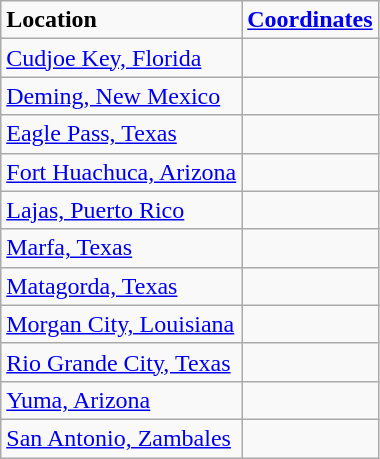<table class="sortable wikitable" class="wikitable">
<tr>
<td><strong>Location</strong></td>
<td><strong><a href='#'>Coordinates</a></strong></td>
</tr>
<tr style="vertical-align: top; text-align: left;">
<td><a href='#'>Cudjoe Key, Florida</a></td>
<td><br></td>
</tr>
<tr style="vertical-align: top; text-align: left;">
<td><a href='#'>Deming, New Mexico</a></td>
<td></td>
</tr>
<tr style="vertical-align: top; text-align: left;">
<td><a href='#'>Eagle Pass, Texas</a></td>
<td></td>
</tr>
<tr style="vertical-align: top; text-align: left;">
<td><a href='#'>Fort Huachuca, Arizona</a></td>
<td></td>
</tr>
<tr style="vertical-align: top; text-align: left;">
<td><a href='#'>Lajas, Puerto Rico</a></td>
<td></td>
</tr>
<tr style="vertical-align: top; text-align: left;">
<td><a href='#'>Marfa, Texas</a></td>
<td></td>
</tr>
<tr style="vertical-align: top; text-align: left;">
<td><a href='#'>Matagorda, Texas</a></td>
<td></td>
</tr>
<tr style="vertical-align: top; text-align: left;">
<td><a href='#'>Morgan City, Louisiana</a></td>
<td></td>
</tr>
<tr style="vertical-align: top; text-align: left;">
<td><a href='#'>Rio Grande City, Texas</a></td>
<td></td>
</tr>
<tr style="vertical-align: top; text-align: left;">
<td><a href='#'>Yuma, Arizona</a></td>
<td></td>
</tr>
<tr style="vertical-align: top; text-align: left;">
<td><a href='#'>San Antonio, Zambales</a></td>
<td></td>
</tr>
</table>
